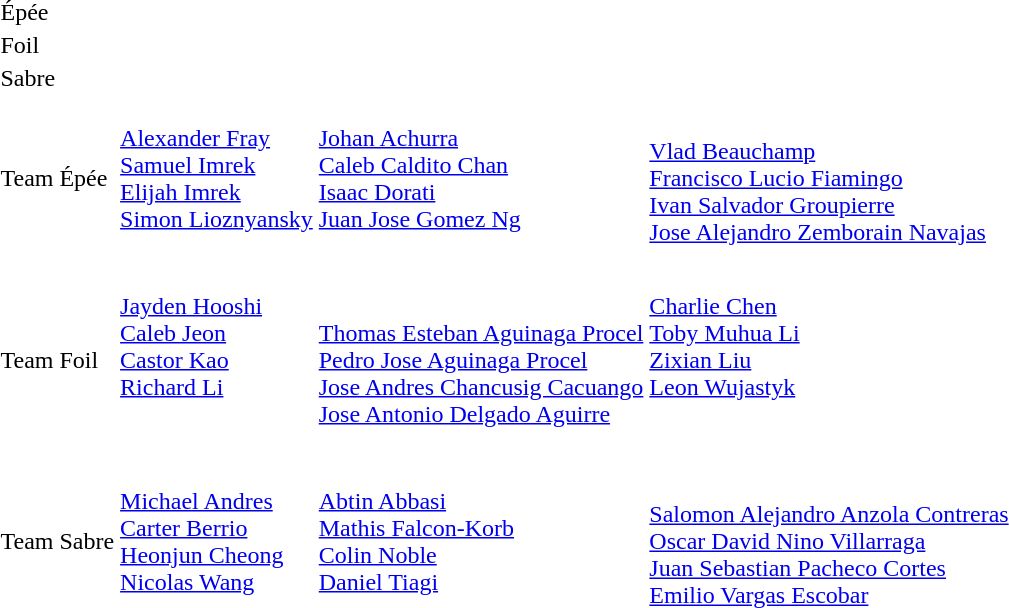<table>
<tr>
<td rowspan="2">Épée</td>
<td rowspan="2"></td>
<td rowspan="2"></td>
<td></td>
</tr>
<tr>
<td></td>
</tr>
<tr>
<td rowspan="2">Foil</td>
<td rowspan="2"></td>
<td rowspan="2"></td>
<td></td>
</tr>
<tr>
<td></td>
</tr>
<tr>
<td rowspan="2">Sabre</td>
<td rowspan="2"></td>
<td rowspan="2"></td>
<td></td>
</tr>
<tr>
<td></td>
</tr>
<tr>
<td>Team Épée</td>
<td><br><a href='#'>Alexander Fray</a><br><a href='#'>Samuel Imrek</a><br><a href='#'>Elijah Imrek</a><br><a href='#'>Simon Lioznyansky</a><br><br></td>
<td><br><a href='#'>Johan Achurra</a><br><a href='#'>Caleb Caldito Chan</a><br><a href='#'>Isaac Dorati</a><br><a href='#'>Juan Jose Gomez Ng</a><br><br></td>
<td><br><a href='#'>Vlad Beauchamp</a><br><a href='#'>Francisco Lucio Fiamingo</a><br><a href='#'>Ivan Salvador Groupierre</a><br><a href='#'>Jose Alejandro Zemborain Navajas</a></td>
</tr>
<tr>
<td>Team Foil</td>
<td><br><a href='#'>Jayden Hooshi</a><br><a href='#'>Caleb Jeon</a><br><a href='#'>Castor Kao</a><br><a href='#'>Richard Li</a><br><br><br></td>
<td><br><a href='#'>Thomas Esteban Aguinaga Procel</a><br><a href='#'>Pedro Jose Aguinaga Procel</a><br><a href='#'>Jose Andres Chancusig Cacuango</a><br><a href='#'>Jose Antonio Delgado Aguirre</a></td>
<td><br><a href='#'>Charlie Chen</a><br><a href='#'>Toby Muhua Li</a><br><a href='#'>Zixian Liu</a><br><a href='#'>Leon Wujastyk</a><br><br><br></td>
</tr>
<tr>
<td>Team Sabre</td>
<td><br><a href='#'>Michael Andres</a><br><a href='#'>Carter Berrio</a><br><a href='#'>Heonjun Cheong</a><br><a href='#'>Nicolas Wang</a><br><br></td>
<td><br><a href='#'>Abtin Abbasi</a><br><a href='#'>Mathis Falcon-Korb</a><br><a href='#'>Colin Noble</a><br><a href='#'>Daniel Tiagi</a><br><br></td>
<td><br><a href='#'>Salomon Alejandro Anzola Contreras</a><br><a href='#'>Oscar David Nino Villarraga</a><br><a href='#'>Juan Sebastian Pacheco Cortes</a><br><a href='#'>Emilio Vargas Escobar</a></td>
</tr>
</table>
